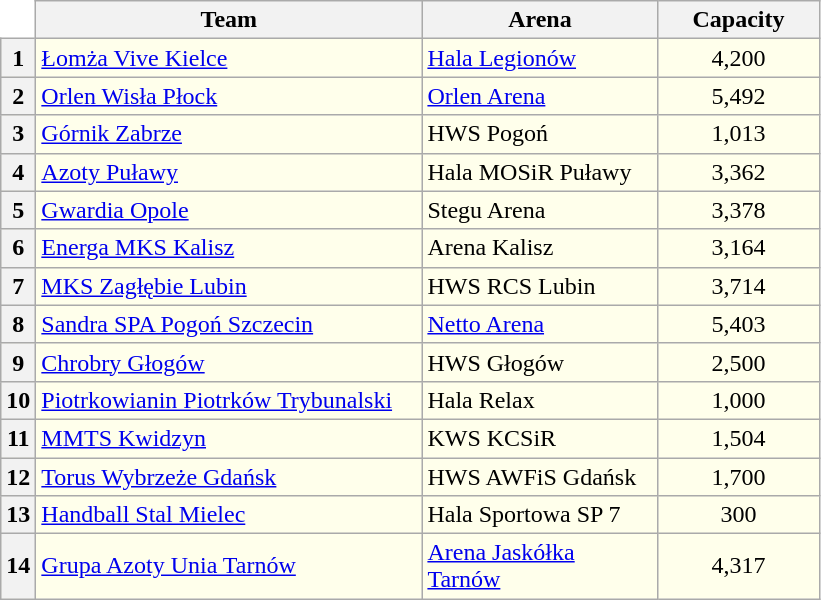<table class="wikitable" style="border:none; background:none">
<tr>
<th style="border:none; background:none"></th>
<th width=250px>Team</th>
<th width=150px>Arena</th>
<th width=100px>Capacity</th>
</tr>
<tr bgcolor=#FFFFEB>
<th>1</th>
<td><a href='#'>Łomża Vive Kielce</a> </td>
<td><a href='#'>Hala Legionów</a></td>
<td align="center">4,200</td>
</tr>
<tr bgcolor=#FFFFEB>
<th>2</th>
<td><a href='#'>Orlen Wisła Płock</a></td>
<td><a href='#'>Orlen Arena</a></td>
<td align="center">5,492</td>
</tr>
<tr bgcolor=#FFFFEB>
<th>3</th>
<td><a href='#'>Górnik Zabrze</a></td>
<td>HWS Pogoń</td>
<td align="center">1,013</td>
</tr>
<tr bgcolor=#FFFFEB>
<th>4</th>
<td><a href='#'>Azoty Puławy</a></td>
<td>Hala MOSiR Puławy</td>
<td align="center">3,362</td>
</tr>
<tr bgcolor=#FFFFEB>
<th>5</th>
<td><a href='#'>Gwardia Opole</a></td>
<td>Stegu Arena</td>
<td align="center">3,378</td>
</tr>
<tr bgcolor=#FFFFEB>
<th>6</th>
<td><a href='#'>Energa MKS Kalisz</a></td>
<td>Arena Kalisz</td>
<td align="center">3,164</td>
</tr>
<tr bgcolor=#FFFFEB>
<th>7</th>
<td><a href='#'>MKS Zagłębie Lubin</a></td>
<td>HWS RCS Lubin</td>
<td align="center">3,714</td>
</tr>
<tr bgcolor=#FFFFEB>
<th>8</th>
<td><a href='#'>Sandra SPA Pogoń Szczecin</a></td>
<td><a href='#'>Netto Arena</a></td>
<td align="center">5,403</td>
</tr>
<tr bgcolor=#FFFFEB>
<th>9</th>
<td><a href='#'>Chrobry Głogów</a></td>
<td>HWS Głogów</td>
<td align="center">2,500</td>
</tr>
<tr bgcolor=#FFFFEB>
<th>10</th>
<td><a href='#'>Piotrkowianin Piotrków Trybunalski</a></td>
<td>Hala Relax</td>
<td align="center">1,000</td>
</tr>
<tr bgcolor=#FFFFEB>
<th>11</th>
<td><a href='#'>MMTS Kwidzyn</a></td>
<td>KWS KCSiR</td>
<td align="center">1,504</td>
</tr>
<tr bgcolor=#FFFFEB>
<th>12</th>
<td><a href='#'>Torus Wybrzeże Gdańsk</a></td>
<td>HWS AWFiS Gdańsk</td>
<td align="center">1,700</td>
</tr>
<tr bgcolor=#FFFFEB>
<th>13</th>
<td><a href='#'>Handball Stal Mielec</a></td>
<td>Hala Sportowa SP 7</td>
<td align="center">300</td>
</tr>
<tr bgcolor=#FFFFEB>
<th>14</th>
<td><a href='#'>Grupa Azoty Unia Tarnów</a></td>
<td><a href='#'>Arena Jaskółka Tarnów</a></td>
<td align="center">4,317</td>
</tr>
<tr bgcolor=#FFFFEB>
</tr>
</table>
